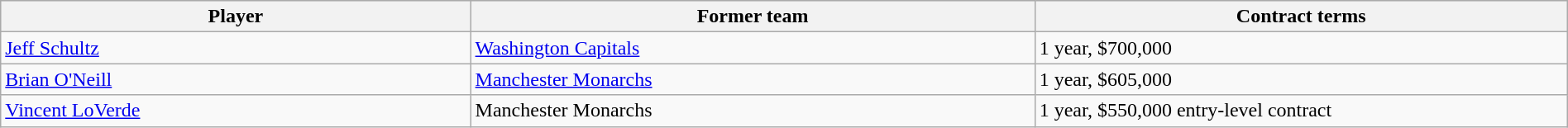<table class="wikitable" style="width:100%;">
<tr style="text-align:center; background:#ddd;">
<th style="width:30%;">Player</th>
<th style="width:36%;">Former team</th>
<th style="width:34%;">Contract terms</th>
</tr>
<tr>
<td><a href='#'>Jeff Schultz</a></td>
<td><a href='#'>Washington Capitals</a></td>
<td>1 year, $700,000</td>
</tr>
<tr>
<td><a href='#'>Brian O'Neill</a></td>
<td><a href='#'>Manchester Monarchs</a></td>
<td>1 year, $605,000</td>
</tr>
<tr>
<td><a href='#'>Vincent LoVerde</a></td>
<td>Manchester Monarchs</td>
<td>1 year, $550,000 entry-level contract</td>
</tr>
</table>
